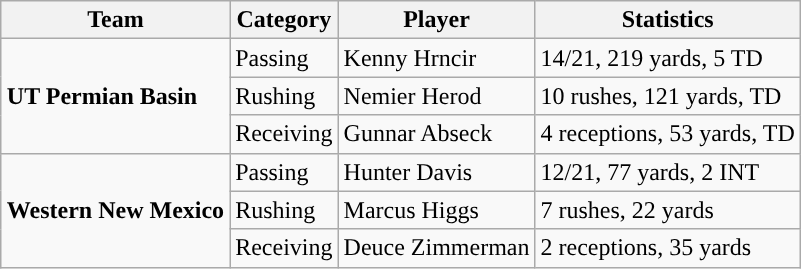<table class="wikitable" style="float: right;">
<tr>
<th>Team</th>
<th>Category</th>
<th>Player</th>
<th>Statistics</th>
</tr>
<tr>
<td rowspan=3><strong>UT Permian Basin</strong></td>
<td>Passing</td>
<td>Kenny Hrncir</td>
<td>14/21, 219 yards, 5 TD</td>
</tr>
<tr>
<td>Rushing</td>
<td>Nemier Herod</td>
<td>10 rushes, 121 yards, TD</td>
</tr>
<tr>
<td>Receiving</td>
<td>Gunnar Abseck</td>
<td>4 receptions, 53 yards, TD</td>
</tr>
<tr>
<td rowspan=3><strong>Western New Mexico</strong></td>
<td>Passing</td>
<td>Hunter Davis</td>
<td>12/21, 77 yards, 2 INT</td>
</tr>
<tr>
<td>Rushing</td>
<td>Marcus Higgs</td>
<td>7 rushes, 22 yards</td>
</tr>
<tr>
<td>Receiving</td>
<td>Deuce Zimmerman</td>
<td>2 receptions, 35 yards</td>
</tr>
</table>
